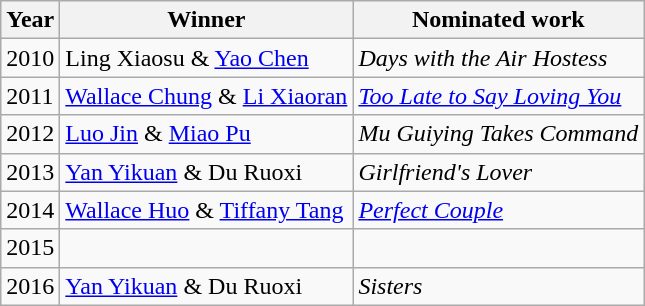<table class="wikitable">
<tr>
<th>Year</th>
<th>Winner</th>
<th>Nominated work</th>
</tr>
<tr>
<td>2010</td>
<td>Ling Xiaosu & <a href='#'>Yao Chen</a></td>
<td><em>Days with the Air Hostess</em></td>
</tr>
<tr>
<td>2011</td>
<td><a href='#'>Wallace Chung</a> & <a href='#'>Li Xiaoran</a></td>
<td><em><a href='#'>Too Late to Say Loving You</a></em></td>
</tr>
<tr>
<td>2012</td>
<td><a href='#'>Luo Jin</a> & <a href='#'>Miao Pu</a></td>
<td><em>Mu Guiying Takes Command</em></td>
</tr>
<tr>
<td>2013</td>
<td><a href='#'>Yan Yikuan</a> & Du Ruoxi</td>
<td><em>Girlfriend's Lover</em></td>
</tr>
<tr>
<td>2014</td>
<td><a href='#'>Wallace Huo</a> & <a href='#'>Tiffany Tang</a></td>
<td><em><a href='#'>Perfect Couple</a></em></td>
</tr>
<tr>
<td>2015</td>
<td></td>
<td></td>
</tr>
<tr>
<td>2016</td>
<td><a href='#'>Yan Yikuan</a> & Du Ruoxi</td>
<td><em>Sisters</em></td>
</tr>
</table>
